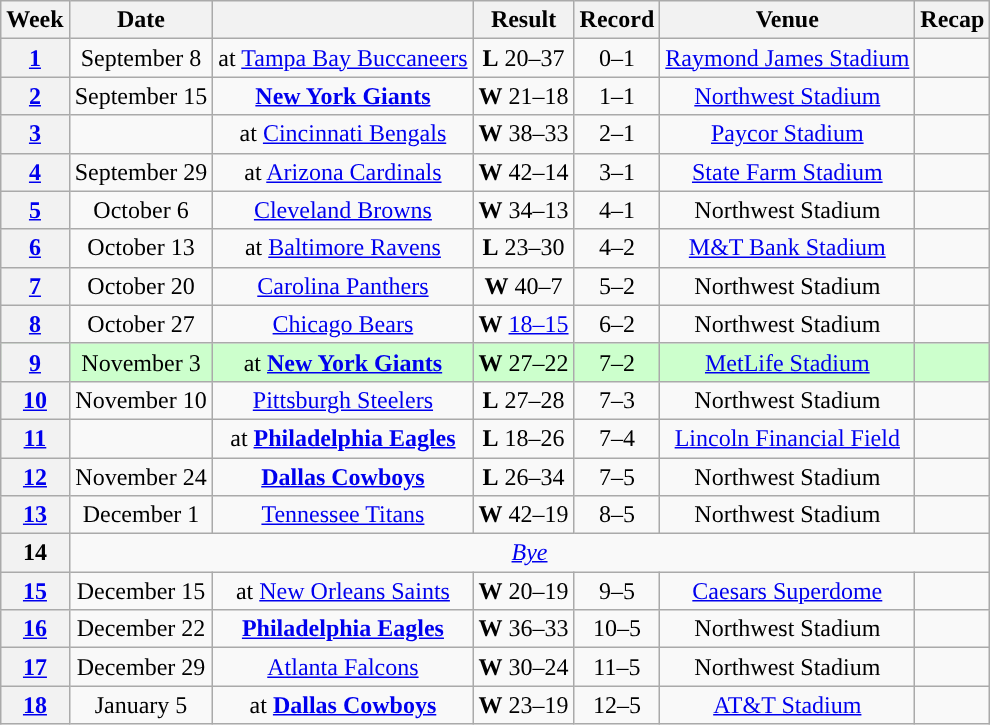<table class="wikitable" style="text-align:center">
<tr>
<th>Week</th>
<th>Date</th>
<th></th>
<th>Result</th>
<th>Record</th>
<th>Venue</th>
<th>Recap</th>
</tr>
<tr>
<th><a href='#'>1</a></th>
<td>September 8</td>
<td>at <a href='#'>Tampa Bay Buccaneers</a></td>
<td><strong>L</strong> 20–37</td>
<td>0–1</td>
<td><a href='#'>Raymond James Stadium</a></td>
<td></td>
</tr>
<tr>
<th><a href='#'>2</a></th>
<td>September 15</td>
<td><strong><a href='#'>New York Giants</a></strong></td>
<td><strong>W</strong> 21–18</td>
<td>1–1</td>
<td><a href='#'>Northwest Stadium</a></td>
<td></td>
</tr>
<tr>
<th><a href='#'>3</a></th>
<td></td>
<td>at <a href='#'>Cincinnati Bengals</a></td>
<td><strong>W</strong> 38–33</td>
<td>2–1</td>
<td><a href='#'>Paycor Stadium</a></td>
<td></td>
</tr>
<tr>
<th><a href='#'>4</a></th>
<td>September 29</td>
<td>at <a href='#'>Arizona Cardinals</a></td>
<td><strong>W</strong> 42–14</td>
<td>3–1</td>
<td><a href='#'>State Farm Stadium</a></td>
<td></td>
</tr>
<tr>
<th><a href='#'>5</a></th>
<td>October 6</td>
<td><a href='#'>Cleveland Browns</a></td>
<td><strong>W</strong> 34–13</td>
<td>4–1</td>
<td>Northwest Stadium</td>
<td></td>
</tr>
<tr>
<th><a href='#'>6</a></th>
<td>October 13</td>
<td>at <a href='#'>Baltimore Ravens</a></td>
<td><strong>L</strong> 23–30</td>
<td>4–2</td>
<td><a href='#'>M&T Bank Stadium</a></td>
<td></td>
</tr>
<tr>
<th><a href='#'>7</a></th>
<td>October 20</td>
<td><a href='#'>Carolina Panthers</a></td>
<td><strong>W</strong> 40–7</td>
<td>5–2</td>
<td>Northwest Stadium</td>
<td></td>
</tr>
<tr>
<th><a href='#'>8</a></th>
<td>October 27</td>
<td><a href='#'>Chicago Bears</a></td>
<td><strong>W</strong> <a href='#'>18–15</a></td>
<td>6–2</td>
<td>Northwest Stadium</td>
<td></td>
</tr>
<tr style="background:#cfc">
<th><a href='#'>9</a></th>
<td>November 3</td>
<td>at <strong><a href='#'>New York Giants</a></strong></td>
<td><strong>W</strong> 27–22</td>
<td>7–2</td>
<td><a href='#'>MetLife Stadium</a></td>
<td></td>
</tr>
<tr>
<th><a href='#'>10</a></th>
<td>November 10</td>
<td><a href='#'>Pittsburgh Steelers</a></td>
<td><strong>L</strong> 27–28</td>
<td>7–3</td>
<td>Northwest Stadium</td>
<td></td>
</tr>
<tr>
<th><a href='#'>11</a></th>
<td></td>
<td>at <strong><a href='#'>Philadelphia Eagles</a></strong></td>
<td><strong>L</strong> 18–26</td>
<td>7–4</td>
<td><a href='#'>Lincoln Financial Field</a></td>
<td></td>
</tr>
<tr>
<th><a href='#'>12</a></th>
<td>November 24</td>
<td><strong><a href='#'>Dallas Cowboys</a></strong></td>
<td><strong>L</strong> 26–34</td>
<td>7–5</td>
<td>Northwest Stadium</td>
<td></td>
</tr>
<tr>
<th><a href='#'>13</a></th>
<td>December 1</td>
<td><a href='#'>Tennessee Titans</a></td>
<td><strong>W</strong> 42–19</td>
<td>8–5</td>
<td>Northwest Stadium</td>
<td></td>
</tr>
<tr>
<th>14</th>
<td colspan="6"><em><a href='#'>Bye</a></em></td>
</tr>
<tr>
<th><a href='#'>15</a></th>
<td>December 15</td>
<td>at <a href='#'>New Orleans Saints</a></td>
<td><strong>W</strong> 20–19</td>
<td>9–5</td>
<td><a href='#'>Caesars Superdome</a></td>
<td></td>
</tr>
<tr>
<th><a href='#'>16</a></th>
<td>December 22</td>
<td><strong><a href='#'>Philadelphia Eagles</a></strong></td>
<td><strong>W</strong> 36–33</td>
<td>10–5</td>
<td>Northwest Stadium</td>
<td></td>
</tr>
<tr>
<th><a href='#'>17</a></th>
<td>December 29</td>
<td><a href='#'>Atlanta Falcons</a></td>
<td><strong>W</strong> 30–24 </td>
<td>11–5</td>
<td>Northwest Stadium</td>
<td></td>
</tr>
<tr>
<th><a href='#'>18</a></th>
<td>January 5</td>
<td>at <strong><a href='#'>Dallas Cowboys</a></strong></td>
<td><strong>W</strong> 23–19</td>
<td>12–5</td>
<td><a href='#'>AT&T Stadium</a></td>
<td></td>
</tr>
</table>
